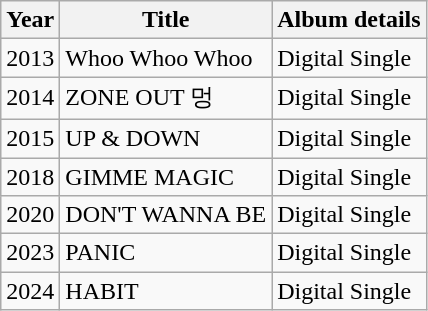<table class="wikitable">
<tr>
<th>Year</th>
<th>Title</th>
<th>Album details</th>
</tr>
<tr>
<td>2013</td>
<td>Whoo Whoo Whoo</td>
<td>Digital Single</td>
</tr>
<tr>
<td>2014</td>
<td>ZONE OUT 멍</td>
<td>Digital Single</td>
</tr>
<tr>
<td>2015</td>
<td>UP & DOWN</td>
<td>Digital Single</td>
</tr>
<tr>
<td>2018</td>
<td>GIMME MAGIC</td>
<td>Digital Single</td>
</tr>
<tr>
<td>2020</td>
<td>DON'T WANNA BE</td>
<td>Digital Single</td>
</tr>
<tr>
<td>2023</td>
<td>PANIC</td>
<td>Digital Single</td>
</tr>
<tr>
<td>2024</td>
<td>HABIT</td>
<td>Digital Single</td>
</tr>
</table>
